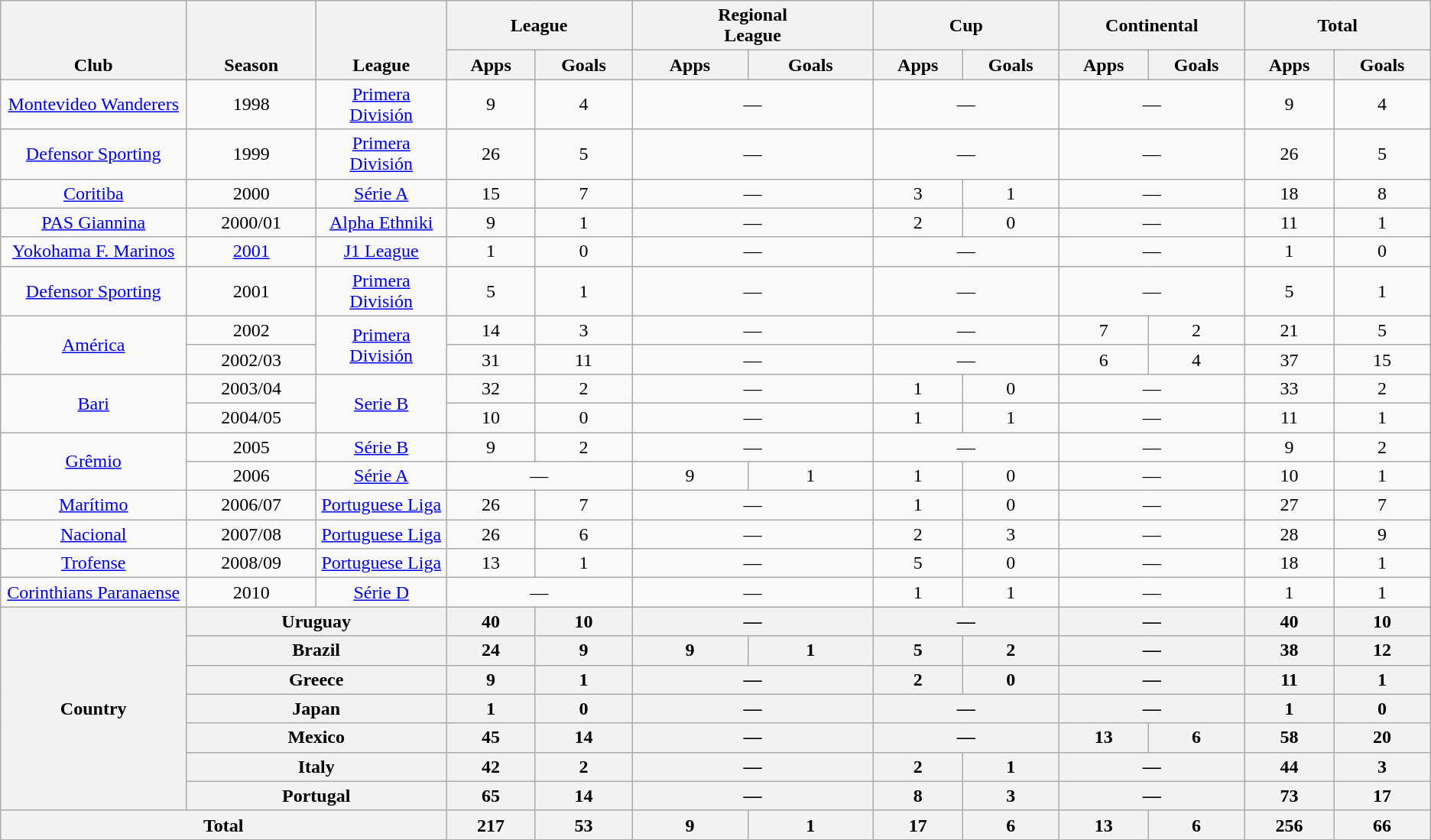<table class="wikitable" style="text-align:center">
<tr>
<th rowspan="2" valign=bottom width=10%>Club</th>
<th rowspan="2" valign=bottom width=7%>Season</th>
<th rowspan="2" valign=bottom width=7%>League</th>
<th colspan="2" width=10%>League</th>
<th colspan="2" width=13%>Regional<br>League</th>
<th colspan="2" width=10%>Cup</th>
<th colspan="2" width=10%>Continental</th>
<th colspan="2" width=10%>Total</th>
</tr>
<tr>
<th>Apps</th>
<th>Goals</th>
<th>Apps</th>
<th>Goals</th>
<th>Apps</th>
<th>Goals</th>
<th>Apps</th>
<th>Goals</th>
<th>Apps</th>
<th>Goals</th>
</tr>
<tr>
<td><a href='#'>Montevideo Wanderers</a></td>
<td>1998</td>
<td><a href='#'>Primera División</a></td>
<td>9</td>
<td>4</td>
<td colspan="2">—</td>
<td colspan="2">—</td>
<td colspan="2">—</td>
<td>9</td>
<td>4</td>
</tr>
<tr>
<td><a href='#'>Defensor Sporting</a></td>
<td>1999</td>
<td><a href='#'>Primera División</a></td>
<td>26</td>
<td>5</td>
<td colspan="2">—</td>
<td colspan="2">—</td>
<td colspan="2">—</td>
<td>26</td>
<td>5</td>
</tr>
<tr>
<td><a href='#'>Coritiba</a></td>
<td>2000</td>
<td><a href='#'>Série A</a></td>
<td>15</td>
<td>7</td>
<td colspan="2">—</td>
<td>3</td>
<td>1</td>
<td colspan="2">—</td>
<td>18</td>
<td>8</td>
</tr>
<tr>
<td><a href='#'>PAS Giannina</a></td>
<td>2000/01</td>
<td><a href='#'>Alpha Ethniki</a></td>
<td>9</td>
<td>1</td>
<td colspan="2">—</td>
<td>2</td>
<td>0</td>
<td colspan="2">—</td>
<td>11</td>
<td>1</td>
</tr>
<tr>
<td><a href='#'>Yokohama F. Marinos</a></td>
<td><a href='#'>2001</a></td>
<td><a href='#'>J1 League</a></td>
<td>1</td>
<td>0</td>
<td colspan="2">—</td>
<td colspan="2">—</td>
<td colspan="2">—</td>
<td>1</td>
<td>0</td>
</tr>
<tr>
<td><a href='#'>Defensor Sporting</a></td>
<td>2001</td>
<td><a href='#'>Primera División</a></td>
<td>5</td>
<td>1</td>
<td colspan="2">—</td>
<td colspan="2">—</td>
<td colspan="2">—</td>
<td>5</td>
<td>1</td>
</tr>
<tr>
<td rowspan="2"><a href='#'>América</a></td>
<td>2002</td>
<td rowspan="2"><a href='#'>Primera División</a></td>
<td>14</td>
<td>3</td>
<td colspan="2">—</td>
<td colspan="2">—</td>
<td>7</td>
<td>2</td>
<td>21</td>
<td>5</td>
</tr>
<tr>
<td>2002/03</td>
<td>31</td>
<td>11</td>
<td colspan="2">—</td>
<td colspan="2">—</td>
<td>6</td>
<td>4</td>
<td>37</td>
<td>15</td>
</tr>
<tr>
<td rowspan="2"><a href='#'>Bari</a></td>
<td>2003/04</td>
<td rowspan="2"><a href='#'>Serie B</a></td>
<td>32</td>
<td>2</td>
<td colspan="2">—</td>
<td>1</td>
<td>0</td>
<td colspan="2">—</td>
<td>33</td>
<td>2</td>
</tr>
<tr>
<td>2004/05</td>
<td>10</td>
<td>0</td>
<td colspan="2">—</td>
<td>1</td>
<td>1</td>
<td colspan="2">—</td>
<td>11</td>
<td>1</td>
</tr>
<tr>
<td rowspan="2"><a href='#'>Grêmio</a></td>
<td>2005</td>
<td><a href='#'>Série B</a></td>
<td>9</td>
<td>2</td>
<td colspan="2">—</td>
<td colspan="2">—</td>
<td colspan="2">—</td>
<td>9</td>
<td>2</td>
</tr>
<tr>
<td>2006</td>
<td><a href='#'>Série A</a></td>
<td colspan="2">—</td>
<td>9</td>
<td>1</td>
<td>1</td>
<td>0</td>
<td colspan="2">—</td>
<td>10</td>
<td>1</td>
</tr>
<tr>
<td><a href='#'>Marítimo</a></td>
<td>2006/07</td>
<td><a href='#'>Portuguese Liga</a></td>
<td>26</td>
<td>7</td>
<td colspan="2">—</td>
<td>1</td>
<td>0</td>
<td colspan="2">—</td>
<td>27</td>
<td>7</td>
</tr>
<tr>
<td><a href='#'>Nacional</a></td>
<td>2007/08</td>
<td><a href='#'>Portuguese Liga</a></td>
<td>26</td>
<td>6</td>
<td colspan="2">—</td>
<td>2</td>
<td>3</td>
<td colspan="2">—</td>
<td>28</td>
<td>9</td>
</tr>
<tr>
<td><a href='#'>Trofense</a></td>
<td>2008/09</td>
<td><a href='#'>Portuguese Liga</a></td>
<td>13</td>
<td>1</td>
<td colspan="2">—</td>
<td>5</td>
<td>0</td>
<td colspan="2">—</td>
<td>18</td>
<td>1</td>
</tr>
<tr>
<td><a href='#'>Corinthians Paranaense</a></td>
<td>2010</td>
<td><a href='#'>Série D</a></td>
<td colspan="2">—</td>
<td colspan="2">—</td>
<td>1</td>
<td>1</td>
<td colspan="2">—</td>
<td>1</td>
<td>1</td>
</tr>
<tr>
<th rowspan=7>Country</th>
<th colspan=2>Uruguay</th>
<th>40</th>
<th>10</th>
<th colspan="2">—</th>
<th colspan="2">—</th>
<th colspan="2">—</th>
<th>40</th>
<th>10</th>
</tr>
<tr>
<th colspan=2>Brazil</th>
<th>24</th>
<th>9</th>
<th>9</th>
<th>1</th>
<th>5</th>
<th>2</th>
<th colspan="2">—</th>
<th>38</th>
<th>12</th>
</tr>
<tr>
<th colspan=2>Greece</th>
<th>9</th>
<th>1</th>
<th colspan="2">—</th>
<th>2</th>
<th>0</th>
<th colspan="2">—</th>
<th>11</th>
<th>1</th>
</tr>
<tr>
<th colspan=2>Japan</th>
<th>1</th>
<th>0</th>
<th colspan="2">—</th>
<th colspan="2">—</th>
<th colspan="2">—</th>
<th>1</th>
<th>0</th>
</tr>
<tr>
<th colspan=2>Mexico</th>
<th>45</th>
<th>14</th>
<th colspan="2">—</th>
<th colspan="2">—</th>
<th>13</th>
<th>6</th>
<th>58</th>
<th>20</th>
</tr>
<tr>
<th colspan=2>Italy</th>
<th>42</th>
<th>2</th>
<th colspan="2">—</th>
<th>2</th>
<th>1</th>
<th colspan="2">—</th>
<th>44</th>
<th>3</th>
</tr>
<tr>
<th colspan=2>Portugal</th>
<th>65</th>
<th>14</th>
<th colspan="2">—</th>
<th>8</th>
<th>3</th>
<th colspan="2">—</th>
<th>73</th>
<th>17</th>
</tr>
<tr>
<th colspan=3>Total</th>
<th>217</th>
<th>53</th>
<th>9</th>
<th>1</th>
<th>17</th>
<th>6</th>
<th>13</th>
<th>6</th>
<th>256</th>
<th>66</th>
</tr>
</table>
